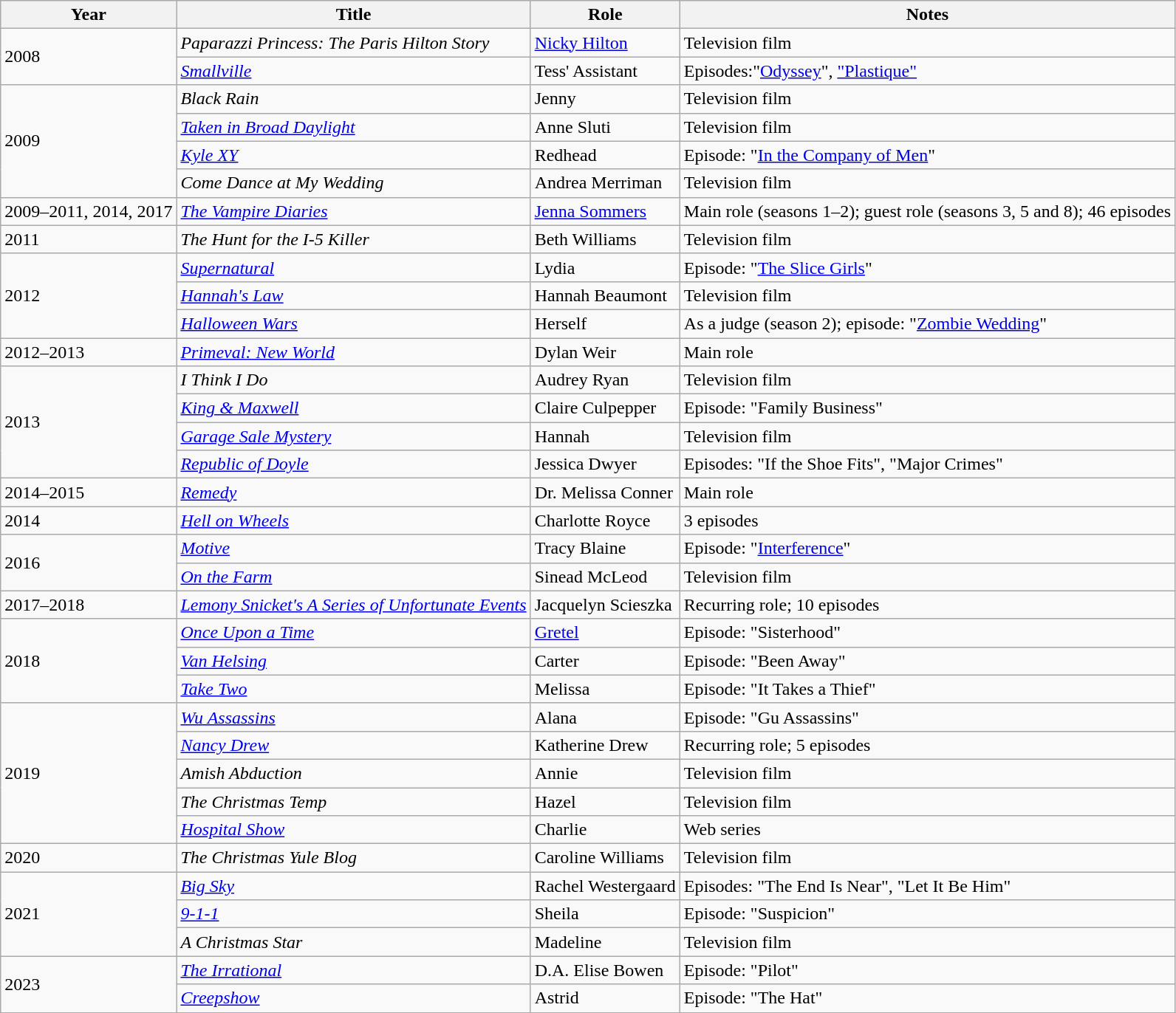<table class="wikitable sortable">
<tr>
<th>Year</th>
<th>Title</th>
<th>Role</th>
<th class="unsortable">Notes</th>
</tr>
<tr>
<td rowspan="2">2008</td>
<td><em>Paparazzi Princess: The Paris Hilton Story</em></td>
<td><a href='#'>Nicky Hilton</a></td>
<td>Television film</td>
</tr>
<tr>
<td><em><a href='#'>Smallville</a></em></td>
<td>Tess' Assistant</td>
<td>Episodes:"<a href='#'>Odyssey</a>", <a href='#'>"Plastique"</a></td>
</tr>
<tr>
<td rowspan="4">2009</td>
<td><em>Black Rain</em></td>
<td>Jenny</td>
<td>Television film</td>
</tr>
<tr>
<td><em><a href='#'>Taken in Broad Daylight</a></em></td>
<td>Anne Sluti</td>
<td>Television film</td>
</tr>
<tr>
<td><em><a href='#'>Kyle XY</a></em></td>
<td>Redhead</td>
<td>Episode: "<a href='#'>In the Company of Men</a>"</td>
</tr>
<tr>
<td><em>Come Dance at My Wedding</em></td>
<td>Andrea Merriman</td>
<td>Television film</td>
</tr>
<tr>
<td>2009–2011, 2014, 2017</td>
<td data-sort-value="Vampire Diaries, The"><em><a href='#'>The Vampire Diaries</a></em></td>
<td><a href='#'>Jenna Sommers</a></td>
<td>Main role (seasons 1–2); guest role (seasons 3, 5 and 8); 46 episodes</td>
</tr>
<tr>
<td>2011</td>
<td data-sort-value="Hunt for the I-5 Killer, The"><em>The Hunt for the I-5 Killer</em></td>
<td>Beth Williams</td>
<td>Television film</td>
</tr>
<tr>
<td rowspan="3">2012</td>
<td><em><a href='#'>Supernatural</a></em></td>
<td>Lydia</td>
<td>Episode: "<a href='#'>The Slice Girls</a>"</td>
</tr>
<tr>
<td><em><a href='#'>Hannah's Law</a></em></td>
<td>Hannah Beaumont</td>
<td>Television film</td>
</tr>
<tr>
<td><em><a href='#'>Halloween Wars</a></em></td>
<td>Herself</td>
<td>As a judge (season 2); episode: "<a href='#'>Zombie Wedding</a>"</td>
</tr>
<tr>
<td>2012–2013</td>
<td><em><a href='#'>Primeval: New World</a></em></td>
<td>Dylan Weir</td>
<td>Main role</td>
</tr>
<tr>
<td rowspan="4">2013</td>
<td><em>I Think I Do</em></td>
<td>Audrey Ryan</td>
<td>Television film</td>
</tr>
<tr>
<td><em><a href='#'>King & Maxwell</a></em></td>
<td>Claire Culpepper</td>
<td>Episode: "Family Business"</td>
</tr>
<tr>
<td><em><a href='#'>Garage Sale Mystery</a></em></td>
<td>Hannah</td>
<td>Television film</td>
</tr>
<tr>
<td><em><a href='#'>Republic of Doyle</a></em></td>
<td>Jessica Dwyer</td>
<td>Episodes: "If the Shoe Fits", "Major Crimes"</td>
</tr>
<tr>
<td>2014–2015</td>
<td><em><a href='#'>Remedy</a></em></td>
<td>Dr. Melissa Conner</td>
<td>Main role</td>
</tr>
<tr>
<td>2014</td>
<td><em><a href='#'>Hell on Wheels</a></em></td>
<td>Charlotte Royce</td>
<td>3 episodes</td>
</tr>
<tr>
<td rowspan="2">2016</td>
<td><em><a href='#'>Motive</a></em></td>
<td>Tracy Blaine</td>
<td>Episode: "<a href='#'>Interference</a>"</td>
</tr>
<tr>
<td><em><a href='#'>On the Farm</a></em></td>
<td>Sinead McLeod</td>
<td>Television film</td>
</tr>
<tr>
<td>2017–2018</td>
<td><em><a href='#'>Lemony Snicket's A Series of Unfortunate Events</a></em></td>
<td>Jacquelyn Scieszka</td>
<td>Recurring role; 10 episodes</td>
</tr>
<tr>
<td rowspan="3">2018</td>
<td><em><a href='#'>Once Upon a Time</a></em></td>
<td><a href='#'>Gretel</a></td>
<td>Episode: "Sisterhood"</td>
</tr>
<tr>
<td><em><a href='#'>Van Helsing</a></em></td>
<td>Carter</td>
<td>Episode: "Been Away"</td>
</tr>
<tr>
<td><em><a href='#'>Take Two</a></em></td>
<td>Melissa</td>
<td>Episode: "It Takes a Thief"</td>
</tr>
<tr>
<td rowspan="5">2019</td>
<td><em><a href='#'>Wu Assassins</a></em></td>
<td>Alana</td>
<td>Episode: "Gu Assassins"</td>
</tr>
<tr>
<td><em><a href='#'>Nancy Drew</a></em></td>
<td>Katherine Drew</td>
<td>Recurring role; 5 episodes</td>
</tr>
<tr>
<td><em>Amish Abduction</em></td>
<td>Annie</td>
<td>Television film</td>
</tr>
<tr>
<td data-sort-value="Christmas Temp, The"><em>The Christmas Temp</em></td>
<td>Hazel</td>
<td>Television film</td>
</tr>
<tr>
<td><em><a href='#'>Hospital Show</a></em></td>
<td>Charlie</td>
<td>Web series</td>
</tr>
<tr>
<td>2020</td>
<td data-sort-value="Christmas Yule Blog, The"><em>The Christmas Yule Blog</em></td>
<td>Caroline Williams</td>
<td>Television film</td>
</tr>
<tr>
<td rowspan="3">2021</td>
<td><em><a href='#'>Big Sky</a></em></td>
<td>Rachel Westergaard</td>
<td>Episodes: "The End Is Near", "Let It Be Him"</td>
</tr>
<tr>
<td><em><a href='#'>9-1-1</a></em></td>
<td>Sheila</td>
<td>Episode: "Suspicion"</td>
</tr>
<tr>
<td data-sort-value="Christmas Star, A"><em>A Christmas Star</em></td>
<td>Madeline</td>
<td>Television film</td>
</tr>
<tr>
<td rowspan="2">2023</td>
<td data-sort-value="Irrational, The"><em><a href='#'>The Irrational</a></em></td>
<td>D.A. Elise Bowen</td>
<td>Episode: "Pilot"</td>
</tr>
<tr>
<td><em><a href='#'>Creepshow</a></em></td>
<td>Astrid</td>
<td>Episode: "The Hat"</td>
</tr>
</table>
